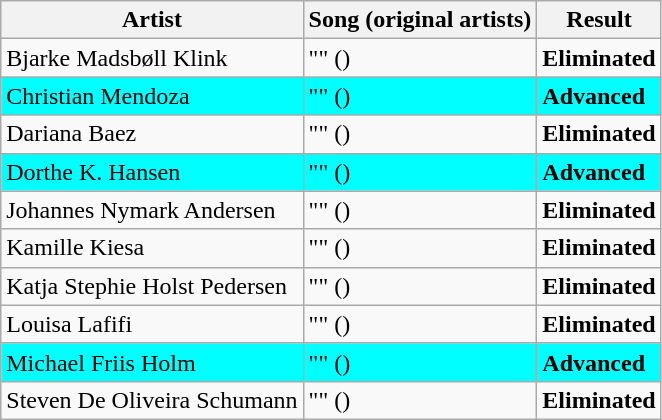<table class=wikitable>
<tr>
<th>Artist</th>
<th>Song (original artists)</th>
<th>Result</th>
</tr>
<tr>
<td>Bjarke Madsbøll Klink</td>
<td>"" ()</td>
<td><strong>Eliminated</strong></td>
</tr>
<tr style="background:cyan;">
<td>Christian Mendoza</td>
<td>"" ()</td>
<td><strong>Advanced</strong></td>
</tr>
<tr>
<td>Dariana Baez</td>
<td>"" ()</td>
<td><strong>Eliminated</strong></td>
</tr>
<tr style="background:cyan;">
<td>Dorthe K. Hansen</td>
<td>"" ()</td>
<td><strong>Advanced</strong></td>
</tr>
<tr>
<td>Johannes Nymark Andersen</td>
<td>"" ()</td>
<td><strong>Eliminated</strong></td>
</tr>
<tr>
<td>Kamille Kiesa</td>
<td>"" ()</td>
<td><strong>Eliminated</strong></td>
</tr>
<tr>
<td>Katja Stephie Holst Pedersen</td>
<td>"" ()</td>
<td><strong>Eliminated</strong></td>
</tr>
<tr>
<td>Louisa Lafifi</td>
<td>"" ()</td>
<td><strong>Eliminated</strong></td>
</tr>
<tr style="background:cyan;">
<td>Michael Friis Holm</td>
<td>"" ()</td>
<td><strong>Advanced</strong></td>
</tr>
<tr>
<td>Steven De Oliveira Schumann</td>
<td>"" ()</td>
<td><strong>Eliminated</strong></td>
</tr>
</table>
